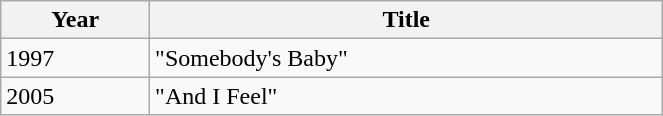<table class="wikitable" style="margin:left;" width=35%>
<tr>
<th>Year</th>
<th>Title</th>
</tr>
<tr>
<td>1997</td>
<td>"Somebody's Baby"</td>
</tr>
<tr>
<td>2005</td>
<td>"And I Feel"</td>
</tr>
</table>
